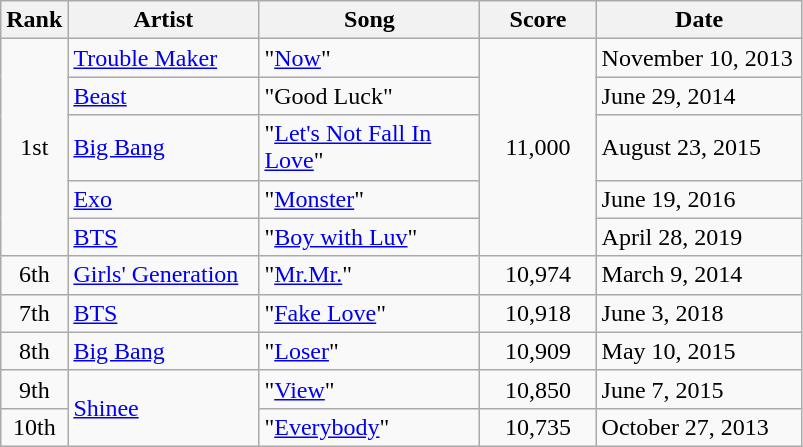<table class="wikitable">
<tr>
<th>Rank</th>
<th style="width:120px;">Artist</th>
<th style="width:140px;">Song</th>
<th style="width:70px;">Score</th>
<th style="width:130px;">Date</th>
</tr>
<tr>
<td rowspan="5" style="text-align:center">1st</td>
<td><a href='#'>Trouble Maker</a></td>
<td>"<a href='#'>Now</a>"</td>
<td rowspan="5" style="text-align:center">11,000</td>
<td>November 10, 2013</td>
</tr>
<tr>
<td><a href='#'>Beast</a></td>
<td>"Good Luck"</td>
<td>June 29, 2014</td>
</tr>
<tr>
<td><a href='#'>Big Bang</a></td>
<td>"<a href='#'>Let's Not Fall In Love</a>"</td>
<td>August 23, 2015</td>
</tr>
<tr>
<td><a href='#'>Exo</a></td>
<td>"<a href='#'>Monster</a>"</td>
<td>June 19, 2016</td>
</tr>
<tr>
<td><a href='#'>BTS</a></td>
<td>"<a href='#'>Boy with Luv</a>"</td>
<td>April 28, 2019</td>
</tr>
<tr>
<td style="text-align:center">6th</td>
<td><a href='#'>Girls' Generation</a></td>
<td>"<a href='#'>Mr.Mr.</a>"</td>
<td style="text-align:center">10,974</td>
<td>March 9, 2014</td>
</tr>
<tr>
<td style="text-align:center">7th</td>
<td><a href='#'>BTS</a></td>
<td>"<a href='#'>Fake Love</a>"</td>
<td style="text-align:center">10,918</td>
<td>June 3, 2018</td>
</tr>
<tr>
<td style="text-align:center">8th</td>
<td><a href='#'>Big Bang</a></td>
<td>"<a href='#'>Loser</a>"</td>
<td style="text-align:center">10,909</td>
<td>May 10, 2015</td>
</tr>
<tr>
<td style="text-align:center">9th</td>
<td rowspan="2"><a href='#'>Shinee</a></td>
<td>"<a href='#'>View</a>"</td>
<td style="text-align:center">10,850</td>
<td>June 7, 2015</td>
</tr>
<tr>
<td style="text-align:center">10th</td>
<td>"<a href='#'>Everybody</a>"</td>
<td style="text-align:center">10,735</td>
<td>October 27, 2013</td>
</tr>
</table>
